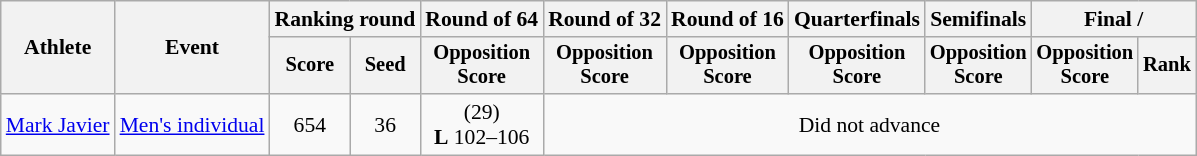<table class="wikitable" style="font-size:90%">
<tr>
<th rowspan="2">Athlete</th>
<th rowspan="2">Event</th>
<th colspan="2">Ranking round</th>
<th>Round of 64</th>
<th>Round of 32</th>
<th>Round of 16</th>
<th>Quarterfinals</th>
<th>Semifinals</th>
<th colspan="2">Final / </th>
</tr>
<tr style="font-size:95%">
<th>Score</th>
<th>Seed</th>
<th>Opposition<br>Score</th>
<th>Opposition<br>Score</th>
<th>Opposition<br>Score</th>
<th>Opposition<br>Score</th>
<th>Opposition<br>Score</th>
<th>Opposition<br>Score</th>
<th>Rank</th>
</tr>
<tr align=center>
<td align=left><a href='#'>Mark Javier</a></td>
<td align=left><a href='#'>Men's individual</a></td>
<td>654</td>
<td>36</td>
<td> (29)<br><strong>L</strong> 102–106</td>
<td colspan=6>Did not advance</td>
</tr>
</table>
